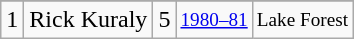<table class="wikitable">
<tr>
</tr>
<tr>
<td>1</td>
<td>Rick Kuraly</td>
<td>5</td>
<td style="font-size:80%;"><a href='#'>1980–81</a></td>
<td style="font-size:80%;">Lake Forest</td>
</tr>
</table>
